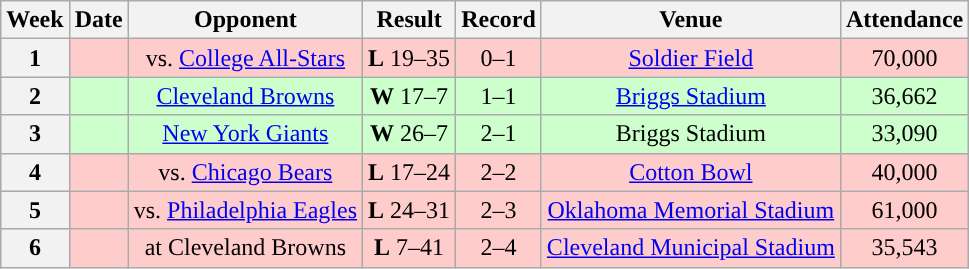<table class="wikitable" style="text-align:center">
<tr>
<th>Week</th>
<th>Date</th>
<th>Opponent</th>
<th>Result</th>
<th>Record</th>
<th>Venue</th>
<th>Attendance</th>
</tr>
<tr style="background:#fcc">
<th>1</th>
<td></td>
<td>vs. <a href='#'>College All-Stars</a></td>
<td><strong>L</strong> 19–35</td>
<td>0–1</td>
<td><a href='#'>Soldier Field</a></td>
<td>70,000</td>
</tr>
<tr style="background:#cfc">
<th>2</th>
<td></td>
<td><a href='#'>Cleveland Browns</a></td>
<td><strong>W</strong> 17–7</td>
<td>1–1</td>
<td><a href='#'>Briggs Stadium</a></td>
<td>36,662</td>
</tr>
<tr style="background:#cfc">
<th>3</th>
<td></td>
<td><a href='#'>New York Giants</a></td>
<td><strong>W</strong> 26–7</td>
<td>2–1</td>
<td>Briggs Stadium</td>
<td>33,090</td>
</tr>
<tr style="background:#fcc">
<th>4</th>
<td></td>
<td>vs. <a href='#'>Chicago Bears</a></td>
<td><strong>L</strong> 17–24</td>
<td>2–2</td>
<td><a href='#'>Cotton Bowl</a></td>
<td>40,000</td>
</tr>
<tr style="background:#fcc">
<th>5</th>
<td></td>
<td>vs. <a href='#'>Philadelphia Eagles</a></td>
<td><strong>L</strong> 24–31</td>
<td>2–3</td>
<td><a href='#'>Oklahoma Memorial Stadium</a></td>
<td>61,000</td>
</tr>
<tr style="background:#fcc">
<th>6</th>
<td></td>
<td>at Cleveland Browns</td>
<td><strong>L</strong> 7–41</td>
<td>2–4</td>
<td><a href='#'>Cleveland Municipal Stadium</a></td>
<td>35,543</td>
</tr>
</table>
